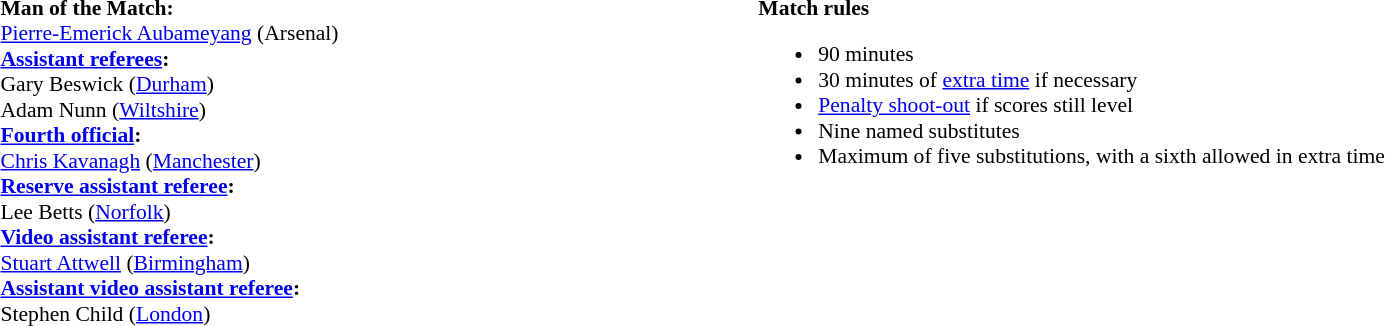<table style="width:100%;font-size:90%">
<tr>
<td style="width:40%;vertical-align:top"><br><strong>Man of the Match:</strong>
<br><a href='#'>Pierre-Emerick Aubameyang</a> (Arsenal)<br><strong><a href='#'>Assistant referees</a>:</strong>
<br>Gary Beswick (<a href='#'>Durham</a>)
<br>Adam Nunn (<a href='#'>Wiltshire</a>)
<br><strong><a href='#'>Fourth official</a>:</strong>
<br><a href='#'>Chris Kavanagh</a> (<a href='#'>Manchester</a>)
<br><strong><a href='#'>Reserve assistant referee</a>:</strong>
<br>Lee Betts (<a href='#'>Norfolk</a>)
<br><strong><a href='#'>Video assistant referee</a>:</strong>
<br><a href='#'>Stuart Attwell</a> (<a href='#'>Birmingham</a>)
<br><strong><a href='#'>Assistant video assistant referee</a>:</strong>
<br>Stephen Child (<a href='#'>London</a>)</td>
<td style="width:60%;vertical-align:top"><br><strong>Match rules</strong><ul><li>90 minutes</li><li>30 minutes of <a href='#'>extra time</a> if necessary</li><li><a href='#'>Penalty shoot-out</a> if scores still level</li><li>Nine named substitutes</li><li>Maximum of five substitutions, with a sixth allowed in extra time</li></ul></td>
</tr>
</table>
